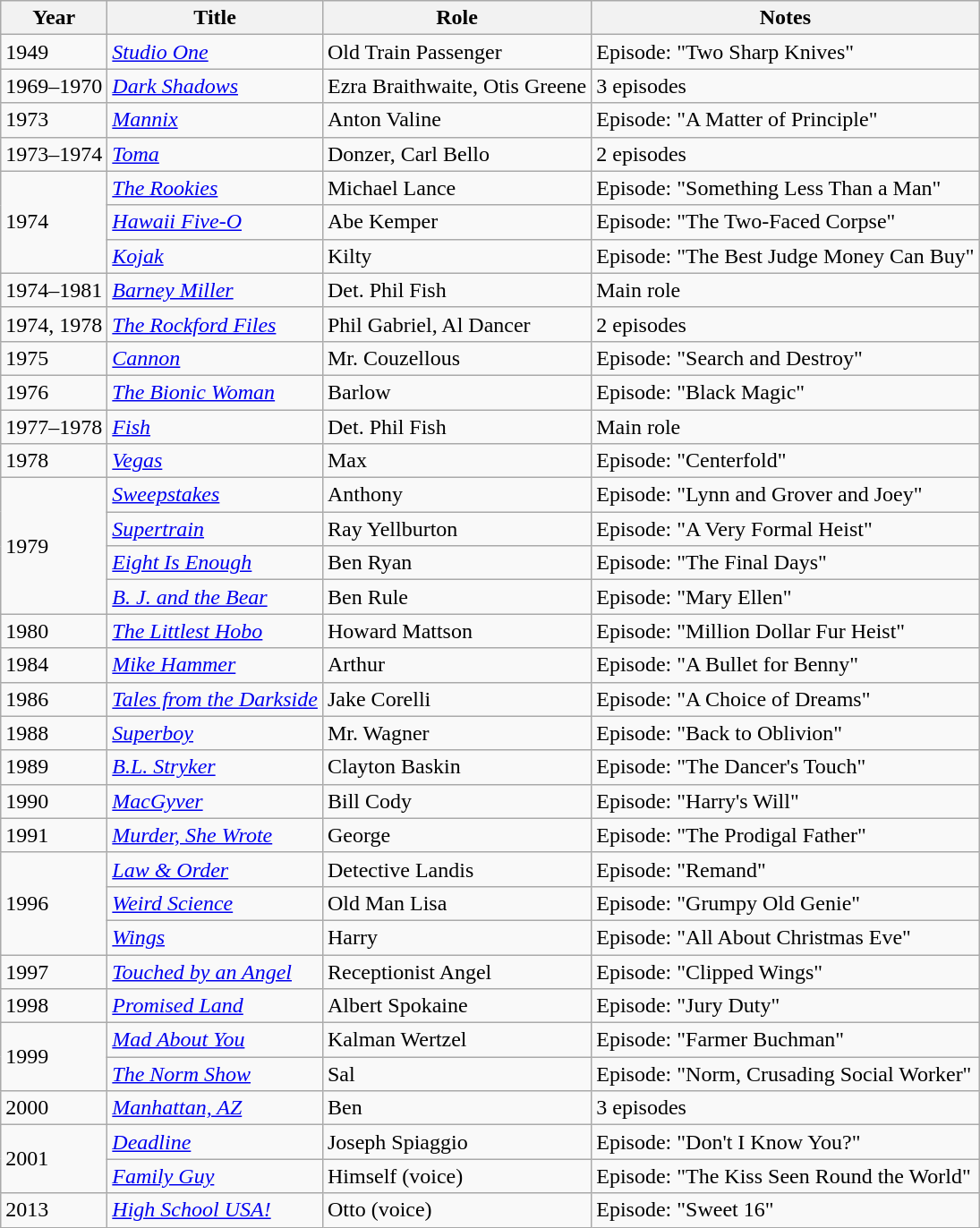<table class="wikitable sortable">
<tr>
<th>Year</th>
<th>Title</th>
<th>Role</th>
<th>Notes</th>
</tr>
<tr>
<td>1949</td>
<td><em><a href='#'>Studio One</a></em></td>
<td>Old Train Passenger</td>
<td>Episode: "Two Sharp Knives"</td>
</tr>
<tr>
<td>1969–1970</td>
<td><em><a href='#'>Dark Shadows</a></em></td>
<td>Ezra Braithwaite, Otis Greene</td>
<td>3 episodes</td>
</tr>
<tr>
<td>1973</td>
<td><em><a href='#'>Mannix</a></em></td>
<td>Anton Valine</td>
<td>Episode: "A Matter of Principle"</td>
</tr>
<tr>
<td>1973–1974</td>
<td><em><a href='#'>Toma</a></em></td>
<td>Donzer, Carl Bello</td>
<td>2 episodes</td>
</tr>
<tr>
<td rowspan="3">1974</td>
<td><em><a href='#'>The Rookies</a></em></td>
<td>Michael Lance</td>
<td>Episode: "Something Less Than a Man"</td>
</tr>
<tr>
<td><em><a href='#'>Hawaii Five-O</a></em></td>
<td>Abe Kemper</td>
<td>Episode: "The Two-Faced Corpse"</td>
</tr>
<tr>
<td><em><a href='#'>Kojak</a></em></td>
<td>Kilty</td>
<td>Episode: "The Best Judge Money Can Buy"</td>
</tr>
<tr>
<td>1974–1981</td>
<td><em><a href='#'>Barney Miller</a></em></td>
<td>Det. Phil Fish</td>
<td>Main role</td>
</tr>
<tr>
<td>1974, 1978</td>
<td><em><a href='#'>The Rockford Files</a></em></td>
<td>Phil Gabriel, Al Dancer</td>
<td>2 episodes</td>
</tr>
<tr>
<td>1975</td>
<td><em><a href='#'>Cannon</a></em></td>
<td>Mr. Couzellous</td>
<td>Episode: "Search and Destroy"</td>
</tr>
<tr>
<td>1976</td>
<td><em><a href='#'>The Bionic Woman</a></em></td>
<td>Barlow</td>
<td>Episode: "Black Magic"</td>
</tr>
<tr>
<td>1977–1978</td>
<td><em><a href='#'>Fish</a></em></td>
<td>Det. Phil Fish</td>
<td>Main role</td>
</tr>
<tr>
<td>1978</td>
<td><em><a href='#'>Vegas</a></em></td>
<td>Max</td>
<td>Episode: "Centerfold"</td>
</tr>
<tr>
<td rowspan="4">1979</td>
<td><em><a href='#'>Sweepstakes</a></em></td>
<td>Anthony</td>
<td>Episode: "Lynn and Grover and Joey"</td>
</tr>
<tr>
<td><em><a href='#'>Supertrain</a></em></td>
<td>Ray Yellburton</td>
<td>Episode: "A Very Formal Heist"</td>
</tr>
<tr>
<td><em><a href='#'>Eight Is Enough</a></em></td>
<td>Ben Ryan</td>
<td>Episode: "The Final Days"</td>
</tr>
<tr>
<td><em><a href='#'>B. J. and the Bear</a></em></td>
<td>Ben Rule</td>
<td>Episode: "Mary Ellen"</td>
</tr>
<tr>
<td>1980</td>
<td><em><a href='#'>The Littlest Hobo</a></em></td>
<td>Howard Mattson</td>
<td>Episode: "Million Dollar Fur Heist"</td>
</tr>
<tr>
<td>1984</td>
<td><em><a href='#'>Mike Hammer</a></em></td>
<td>Arthur</td>
<td>Episode: "A Bullet for Benny"</td>
</tr>
<tr>
<td>1986</td>
<td><em><a href='#'>Tales from the Darkside</a></em></td>
<td>Jake Corelli</td>
<td>Episode: "A Choice of Dreams"</td>
</tr>
<tr>
<td>1988</td>
<td><em><a href='#'>Superboy</a></em></td>
<td>Mr. Wagner</td>
<td>Episode: "Back to Oblivion"</td>
</tr>
<tr>
<td>1989</td>
<td><em><a href='#'>B.L. Stryker</a></em></td>
<td>Clayton Baskin</td>
<td>Episode: "The Dancer's Touch"</td>
</tr>
<tr>
<td>1990</td>
<td><em><a href='#'>MacGyver</a></em></td>
<td>Bill Cody</td>
<td>Episode: "Harry's Will"</td>
</tr>
<tr>
<td>1991</td>
<td><em><a href='#'>Murder, She Wrote</a></em></td>
<td>George</td>
<td>Episode: "The Prodigal Father"</td>
</tr>
<tr>
<td rowspan="3">1996</td>
<td><em><a href='#'>Law & Order</a></em></td>
<td>Detective Landis</td>
<td>Episode: "Remand"</td>
</tr>
<tr>
<td><em><a href='#'>Weird Science</a></em></td>
<td>Old Man Lisa</td>
<td>Episode: "Grumpy Old Genie"</td>
</tr>
<tr>
<td><em><a href='#'>Wings</a></em></td>
<td>Harry</td>
<td>Episode: "All About Christmas Eve"</td>
</tr>
<tr>
<td>1997</td>
<td><em><a href='#'>Touched by an Angel</a></em></td>
<td>Receptionist Angel</td>
<td>Episode: "Clipped Wings"</td>
</tr>
<tr>
<td>1998</td>
<td><em><a href='#'>Promised Land</a></em></td>
<td>Albert Spokaine</td>
<td>Episode: "Jury Duty"</td>
</tr>
<tr>
<td rowspan="2">1999</td>
<td><em><a href='#'>Mad About You</a></em></td>
<td>Kalman Wertzel</td>
<td>Episode: "Farmer Buchman"</td>
</tr>
<tr>
<td><em><a href='#'>The Norm Show</a></em></td>
<td>Sal</td>
<td>Episode: "Norm, Crusading Social Worker"</td>
</tr>
<tr>
<td>2000</td>
<td><em><a href='#'>Manhattan, AZ</a></em></td>
<td>Ben</td>
<td>3 episodes</td>
</tr>
<tr>
<td rowspan="2">2001</td>
<td><em><a href='#'>Deadline</a></em></td>
<td>Joseph Spiaggio</td>
<td>Episode: "Don't I Know You?"</td>
</tr>
<tr>
<td><em><a href='#'>Family Guy</a></em></td>
<td>Himself (voice)</td>
<td>Episode: "The Kiss Seen Round the World"</td>
</tr>
<tr>
<td>2013</td>
<td><em><a href='#'>High School USA!</a></em></td>
<td>Otto (voice)</td>
<td>Episode: "Sweet 16"</td>
</tr>
</table>
